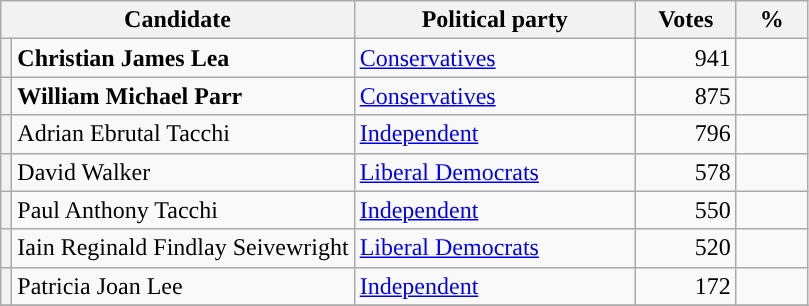<table class="wikitable">
<tr>
<th valign=top colspan="2" style="width: 180px">Candidate</th>
<th valign=top style="width: 180px">Political party</th>
<th valign=top style="width: 60px">Votes</th>
<th valign=top style="width: 40px">%</th>
</tr>
<tr>
<th style="background-color: "></th>
<td><strong>Christian James Lea</strong></td>
<td><a href='#'>Conservatives</a></td>
<td align="right">941</td>
<td align="right"></td>
</tr>
<tr>
<th style="background-color: "></th>
<td><strong>William Michael Parr</strong></td>
<td><a href='#'>Conservatives</a></td>
<td align="right">875</td>
<td align="right"></td>
</tr>
<tr>
<th style="background-color: "></th>
<td>Adrian Ebrutal Tacchi</td>
<td><a href='#'>Independent</a></td>
<td align="right">796</td>
<td align="right"></td>
</tr>
<tr>
<th style="background-color: "></th>
<td>David Walker</td>
<td><a href='#'>Liberal Democrats</a></td>
<td align="right">578</td>
<td align="right"></td>
</tr>
<tr>
<th style="background-color: "></th>
<td>Paul Anthony Tacchi</td>
<td><a href='#'>Independent</a></td>
<td align="right">550</td>
<td align="right"></td>
</tr>
<tr>
<th style="background-color: "></th>
<td>Iain Reginald Findlay Seivewright</td>
<td><a href='#'>Liberal Democrats</a></td>
<td align="right">520</td>
<td align="right"></td>
</tr>
<tr>
<th style="background-color: "></th>
<td>Patricia Joan Lee</td>
<td><a href='#'>Independent</a></td>
<td align="right">172</td>
<td align="right"></td>
</tr>
<tr>
</tr>
</table>
